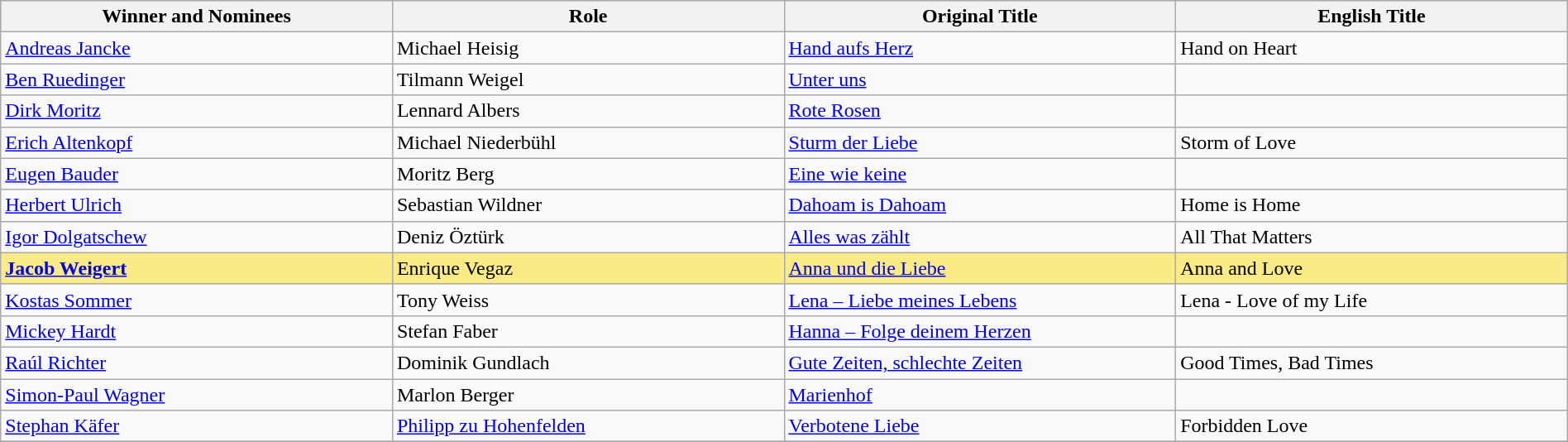<table class="wikitable" width="100%">
<tr bgcolor="#bebebe">
<th width="25%">Winner and Nominees</th>
<th width="25%">Role</th>
<th width="25%">Original Title</th>
<th width="25%">English Title</th>
</tr>
<tr>
<td><a href='#'>Andreas Jancke</a></td>
<td>Michael Heisig</td>
<td><a href='#'>Hand aufs Herz</a></td>
<td>Hand on Heart</td>
</tr>
<tr>
<td><a href='#'>Ben Ruedinger</a></td>
<td>Tilmann Weigel</td>
<td><a href='#'>Unter uns</a></td>
<td></td>
</tr>
<tr>
<td><a href='#'>Dirk Moritz</a></td>
<td>Lennard Albers</td>
<td><a href='#'>Rote Rosen</a></td>
<td></td>
</tr>
<tr>
<td><a href='#'>Erich Altenkopf</a></td>
<td>Michael Niederbühl</td>
<td><a href='#'>Sturm der Liebe</a></td>
<td>Storm of Love</td>
</tr>
<tr>
<td><a href='#'>Eugen Bauder</a></td>
<td>Moritz Berg</td>
<td><a href='#'>Eine wie keine</a></td>
<td></td>
</tr>
<tr>
<td><a href='#'>Herbert Ulrich</a></td>
<td>Sebastian Wildner</td>
<td><a href='#'>Dahoam is Dahoam</a></td>
<td>Home is Home</td>
</tr>
<tr>
<td><a href='#'>Igor Dolgatschew</a></td>
<td>Deniz Öztürk</td>
<td><a href='#'>Alles was zählt</a></td>
<td>All That Matters</td>
</tr>
<tr style="background:#FAEB86">
<td><strong><a href='#'>Jacob Weigert</a></strong></td>
<td>Enrique Vegaz</td>
<td><a href='#'>Anna und die Liebe</a></td>
<td>Anna and Love</td>
</tr>
<tr>
<td><a href='#'>Kostas Sommer</a></td>
<td>Tony Weiss</td>
<td><a href='#'>Lena – Liebe meines Lebens</a></td>
<td>Lena - Love of my Life</td>
</tr>
<tr>
<td><a href='#'>Mickey Hardt</a></td>
<td>Stefan Faber</td>
<td><a href='#'>Hanna – Folge deinem Herzen</a></td>
<td></td>
</tr>
<tr>
<td><a href='#'>Raúl Richter</a></td>
<td>Dominik Gundlach</td>
<td><a href='#'>Gute Zeiten, schlechte Zeiten</a></td>
<td>Good Times, Bad Times</td>
</tr>
<tr>
<td><a href='#'>Simon-Paul Wagner</a></td>
<td>Marlon Berger</td>
<td><a href='#'>Marienhof</a></td>
<td></td>
</tr>
<tr>
<td><a href='#'>Stephan Käfer</a></td>
<td><a href='#'>Philipp zu Hohenfelden</a></td>
<td><a href='#'>Verbotene Liebe</a></td>
<td>Forbidden Love</td>
</tr>
<tr>
</tr>
</table>
